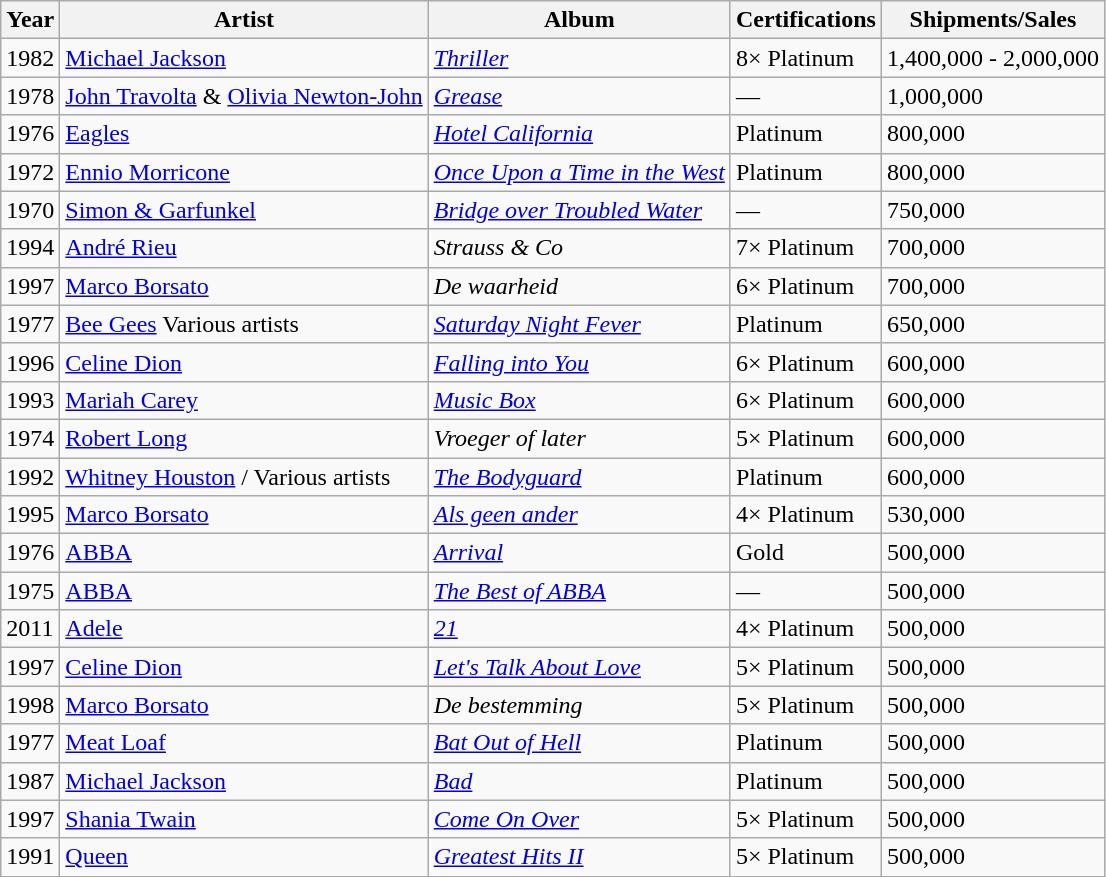<table class="wikitable sortable">
<tr>
<th>Year</th>
<th>Artist</th>
<th>Album</th>
<th>Certifications</th>
<th>Shipments/Sales</th>
</tr>
<tr>
<td>1982</td>
<td><a href='#'>Michael Jackson</a></td>
<td><em><a href='#'>Thriller</a></em></td>
<td>8× Platinum</td>
<td>1,400,000 - 2,000,000 </td>
</tr>
<tr>
<td>1978</td>
<td><a href='#'>John Travolta</a> & <a href='#'>Olivia Newton-John</a></td>
<td><em><a href='#'>Grease</a></em></td>
<td>—</td>
<td>1,000,000</td>
</tr>
<tr>
<td>1976</td>
<td><a href='#'>Eagles</a></td>
<td><em><a href='#'>Hotel California</a></em></td>
<td>Platinum</td>
<td>800,000</td>
</tr>
<tr>
<td>1972</td>
<td><a href='#'>Ennio Morricone</a></td>
<td><em><a href='#'>Once Upon a Time in the West</a></em></td>
<td>Platinum</td>
<td>800,000</td>
</tr>
<tr>
<td>1970</td>
<td><a href='#'>Simon & Garfunkel</a></td>
<td><em><a href='#'>Bridge over Troubled Water</a></em></td>
<td>—</td>
<td>750,000</td>
</tr>
<tr>
<td>1994</td>
<td><a href='#'>André Rieu</a></td>
<td><em>Strauss & Co</em></td>
<td>7× Platinum</td>
<td>700,000</td>
</tr>
<tr>
<td>1997</td>
<td><a href='#'>Marco Borsato</a></td>
<td><em>De waarheid	</em></td>
<td>6× Platinum</td>
<td>700,000</td>
</tr>
<tr>
<td>1977</td>
<td><a href='#'>Bee Gees</a> Various artists</td>
<td><a href='#'><em>Saturday Night Fever</em></a></td>
<td>Platinum</td>
<td>650,000</td>
</tr>
<tr>
<td>1996</td>
<td><a href='#'>Celine Dion</a></td>
<td><em><a href='#'>Falling into You</a></em></td>
<td>6× Platinum</td>
<td>600,000</td>
</tr>
<tr>
<td>1993</td>
<td><a href='#'>Mariah Carey</a></td>
<td><a href='#'><em>Music Box</em></a></td>
<td>6× Platinum</td>
<td>600,000</td>
</tr>
<tr>
<td>1974</td>
<td><a href='#'>Robert Long</a></td>
<td><em>Vroeger of later</em></td>
<td>5× Platinum</td>
<td>600,000</td>
</tr>
<tr>
<td>1992</td>
<td><a href='#'>Whitney Houston</a> / Various artists</td>
<td><a href='#'><em>The Bodyguard</em></a></td>
<td>Platinum</td>
<td>600,000</td>
</tr>
<tr>
<td>1995</td>
<td><a href='#'>Marco Borsato</a></td>
<td><em><a href='#'>Als geen ander</a></em></td>
<td>4× Platinum</td>
<td>530,000</td>
</tr>
<tr>
<td>1976</td>
<td><a href='#'>ABBA</a></td>
<td><a href='#'><em>Arrival</em></a></td>
<td>Gold</td>
<td>500,000</td>
</tr>
<tr>
<td>1975</td>
<td><a href='#'>ABBA</a></td>
<td><em><a href='#'>The Best of ABBA</a></em></td>
<td>—</td>
<td>500,000</td>
</tr>
<tr>
<td>2011</td>
<td><a href='#'>Adele</a></td>
<td><em><a href='#'>21</a></em></td>
<td>4× Platinum</td>
<td>500,000</td>
</tr>
<tr>
<td>1997</td>
<td><a href='#'>Celine Dion</a></td>
<td><em><a href='#'>Let's Talk About Love</a></em></td>
<td>5× Platinum</td>
<td>500,000</td>
</tr>
<tr>
<td>1998</td>
<td><a href='#'>Marco Borsato</a></td>
<td><em>De bestemming</em></td>
<td>5× Platinum</td>
<td>500,000</td>
</tr>
<tr>
<td>1977</td>
<td><a href='#'>Meat Loaf</a></td>
<td><em><a href='#'>Bat Out of Hell</a></em></td>
<td>Platinum</td>
<td>500,000</td>
</tr>
<tr>
<td>1987</td>
<td><a href='#'>Michael Jackson</a></td>
<td><a href='#'><em>Bad</em></a></td>
<td>Platinum</td>
<td>500,000</td>
</tr>
<tr>
<td>1997</td>
<td><a href='#'>Shania Twain</a></td>
<td><em><a href='#'>Come On Over</a></em></td>
<td>5× Platinum</td>
<td>500,000</td>
</tr>
<tr>
<td>1991</td>
<td><a href='#'>Queen</a></td>
<td><em><a href='#'>Greatest Hits II</a></em></td>
<td>5× Platinum</td>
<td>500,000</td>
</tr>
</table>
